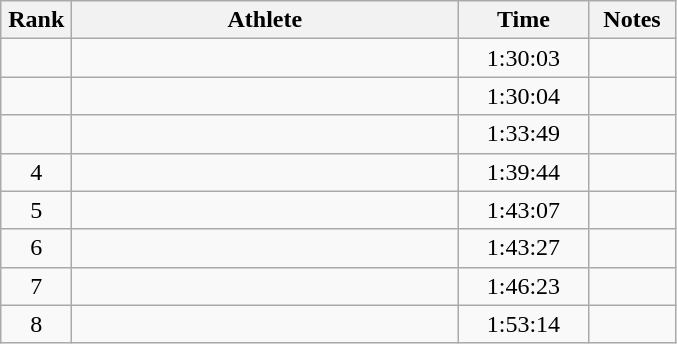<table class="wikitable" style="text-align:center">
<tr>
<th width=40>Rank</th>
<th width=250>Athlete</th>
<th width=80>Time</th>
<th width=50>Notes</th>
</tr>
<tr>
<td></td>
<td align=left></td>
<td>1:30:03</td>
<td></td>
</tr>
<tr>
<td></td>
<td align=left></td>
<td>1:30:04</td>
<td></td>
</tr>
<tr>
<td></td>
<td align=left></td>
<td>1:33:49</td>
<td></td>
</tr>
<tr>
<td>4</td>
<td align=left></td>
<td>1:39:44</td>
<td></td>
</tr>
<tr>
<td>5</td>
<td align=left></td>
<td>1:43:07</td>
<td></td>
</tr>
<tr>
<td>6</td>
<td align=left></td>
<td>1:43:27</td>
<td></td>
</tr>
<tr>
<td>7</td>
<td align=left></td>
<td>1:46:23</td>
<td></td>
</tr>
<tr>
<td>8</td>
<td align=left></td>
<td>1:53:14</td>
<td></td>
</tr>
</table>
